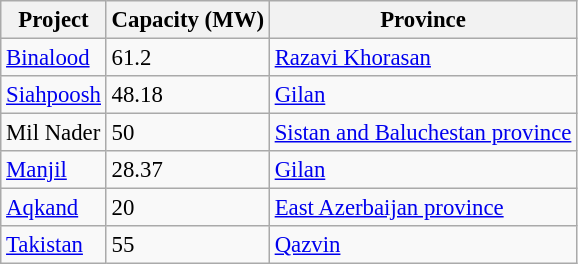<table class="wikitable sortable" style="font-size:95%;">
<tr>
<th>Project</th>
<th data-sort-type="number">Capacity (MW)</th>
<th>Province</th>
</tr>
<tr>
<td><a href='#'>Binalood</a></td>
<td>61.2</td>
<td><a href='#'>Razavi Khorasan</a></td>
</tr>
<tr>
<td><a href='#'>Siahpoosh</a></td>
<td>48.18</td>
<td><a href='#'>Gilan</a></td>
</tr>
<tr>
<td>Mil Nader</td>
<td>50</td>
<td><a href='#'>Sistan and Baluchestan province</a></td>
</tr>
<tr>
<td><a href='#'>Manjil</a></td>
<td>28.37</td>
<td><a href='#'>Gilan</a></td>
</tr>
<tr>
<td><a href='#'>Aqkand</a></td>
<td>20</td>
<td><a href='#'>East Azerbaijan province</a></td>
</tr>
<tr>
<td><a href='#'>Takistan</a></td>
<td>55</td>
<td><a href='#'>Qazvin</a></td>
</tr>
</table>
